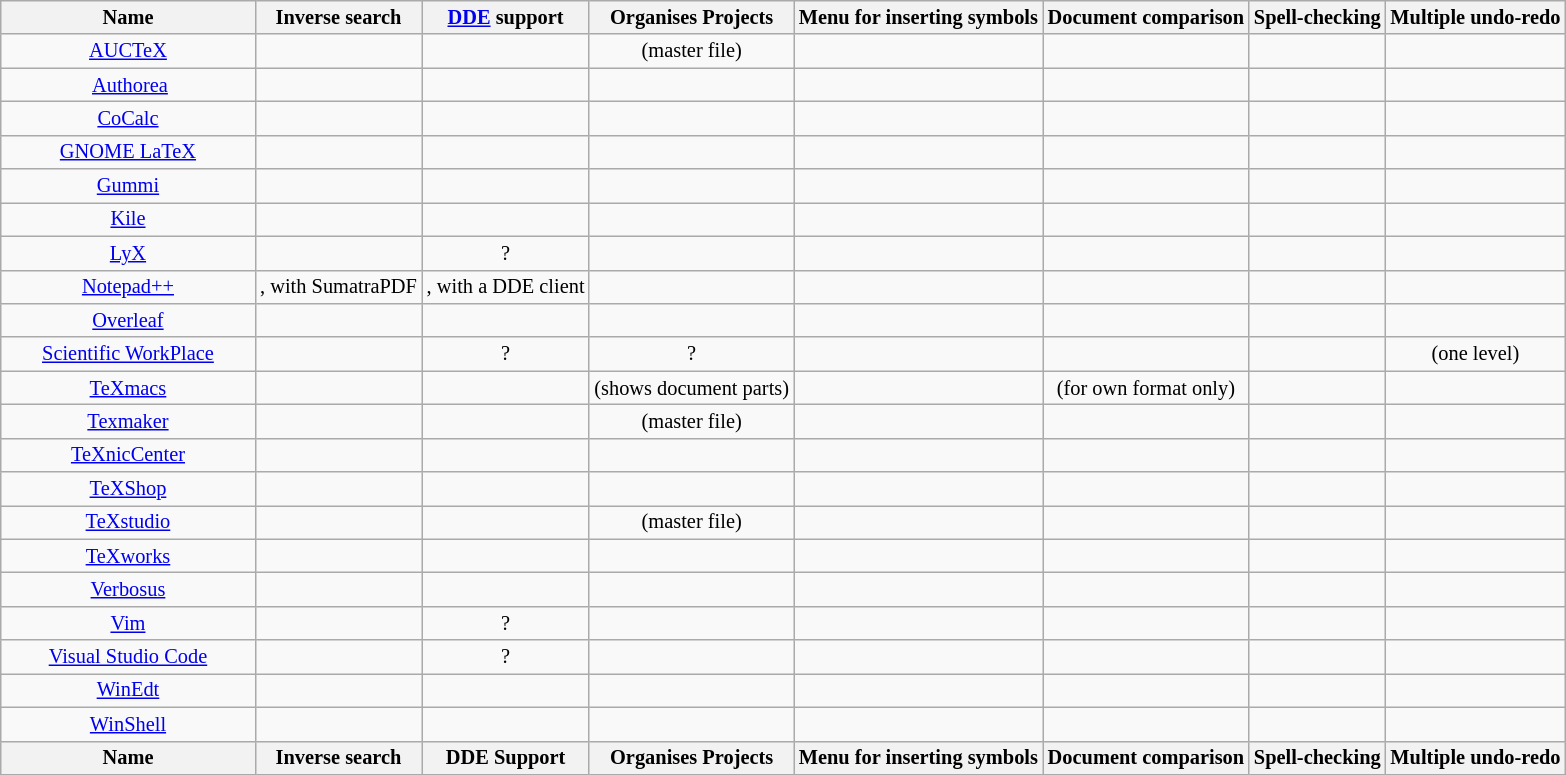<table class="wikitable sortable" style="text-align: center; font-size: 85%; width: auto; table-layout: fixed;">
<tr>
<th style="width: 12em">Name</th>
<th>Inverse search</th>
<th><a href='#'>DDE</a> support</th>
<th>Organises Projects</th>
<th>Menu for inserting symbols</th>
<th>Document comparison</th>
<th>Spell-checking</th>
<th>Multiple undo-redo<br></th>
</tr>
<tr>
<td><a href='#'>AUCTeX</a></td>
<td></td>
<td></td>
<td> (master file)</td>
<td></td>
<td></td>
<td></td>
<td><br></td>
</tr>
<tr>
<td>  <a href='#'>Authorea</a> </td>
<td></td>
<td></td>
<td></td>
<td></td>
<td></td>
<td></td>
<td><br></td>
</tr>
<tr>
<td><a href='#'>CoCalc</a></td>
<td></td>
<td></td>
<td></td>
<td></td>
<td></td>
<td></td>
<td><br></td>
</tr>
<tr>
<td><a href='#'>GNOME LaTeX</a></td>
<td></td>
<td></td>
<td></td>
<td></td>
<td></td>
<td></td>
<td><br></td>
</tr>
<tr>
<td><a href='#'>Gummi</a></td>
<td></td>
<td></td>
<td></td>
<td></td>
<td></td>
<td></td>
<td><br></td>
</tr>
<tr>
<td><a href='#'>Kile</a></td>
<td></td>
<td></td>
<td></td>
<td></td>
<td></td>
<td></td>
<td><br></td>
</tr>
<tr>
<td><a href='#'>LyX</a></td>
<td></td>
<td>?</td>
<td></td>
<td></td>
<td></td>
<td></td>
<td><br></td>
</tr>
<tr>
<td><a href='#'>Notepad++</a></td>
<td>, with SumatraPDF</td>
<td>, with a DDE client</td>
<td></td>
<td></td>
<td></td>
<td></td>
<td><br></td>
</tr>
<tr>
<td><a href='#'>Overleaf</a></td>
<td></td>
<td></td>
<td></td>
<td></td>
<td></td>
<td></td>
<td><br></td>
</tr>
<tr>
<td><a href='#'>Scientific WorkPlace</a></td>
<td></td>
<td>?</td>
<td>?</td>
<td></td>
<td></td>
<td></td>
<td> (one level)<br>
</td>
</tr>
<tr>
<td><a href='#'>TeXmacs</a></td>
<td></td>
<td></td>
<td> (shows document parts)</td>
<td></td>
<td> (for own format only)</td>
<td></td>
<td><br></td>
</tr>
<tr>
<td><a href='#'>Texmaker</a></td>
<td></td>
<td></td>
<td> (master file)</td>
<td></td>
<td></td>
<td></td>
<td><br></td>
</tr>
<tr>
<td><a href='#'>TeXnicCenter</a></td>
<td></td>
<td></td>
<td></td>
<td></td>
<td></td>
<td></td>
<td><br>
</td>
</tr>
<tr>
<td><a href='#'>TeXShop</a></td>
<td></td>
<td></td>
<td></td>
<td></td>
<td></td>
<td></td>
<td><br></td>
</tr>
<tr>
<td><a href='#'>TeXstudio</a></td>
<td></td>
<td></td>
<td> (master file)</td>
<td></td>
<td></td>
<td></td>
<td><br></td>
</tr>
<tr>
<td><a href='#'>TeXworks</a></td>
<td></td>
<td></td>
<td></td>
<td></td>
<td></td>
<td> </td>
<td><br></td>
</tr>
<tr>
<td><a href='#'>Verbosus</a></td>
<td></td>
<td></td>
<td></td>
<td></td>
<td></td>
<td></td>
<td><br></td>
</tr>
<tr>
<td><a href='#'>Vim</a></td>
<td></td>
<td>?</td>
<td></td>
<td></td>
<td></td>
<td></td>
<td></td>
</tr>
<tr>
<td><a href='#'>Visual Studio Code</a></td>
<td></td>
<td>?</td>
<td></td>
<td></td>
<td></td>
<td></td>
<td><br></td>
</tr>
<tr>
<td><a href='#'>WinEdt</a></td>
<td></td>
<td></td>
<td></td>
<td></td>
<td></td>
<td></td>
<td><br></td>
</tr>
<tr>
<td><a href='#'>WinShell</a></td>
<td></td>
<td></td>
<td></td>
<td></td>
<td></td>
<td></td>
<td><br></td>
</tr>
<tr class="sortbottom">
<th>Name</th>
<th>Inverse search</th>
<th>DDE Support</th>
<th>Organises Projects</th>
<th>Menu for inserting symbols</th>
<th>Document comparison</th>
<th>Spell-checking</th>
<th>Multiple undo-redo</th>
</tr>
</table>
